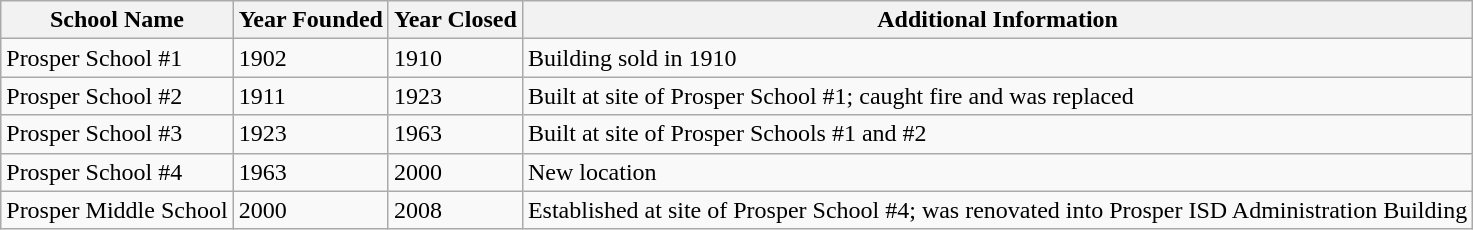<table class="wikitable sortable mw-collapsible">
<tr>
<th>School Name</th>
<th>Year Founded</th>
<th>Year Closed</th>
<th>Additional Information</th>
</tr>
<tr>
<td>Prosper School #1</td>
<td>1902</td>
<td>1910</td>
<td>Building sold in 1910</td>
</tr>
<tr>
<td>Prosper School #2</td>
<td>1911</td>
<td>1923</td>
<td>Built at site of Prosper School #1; caught fire and was replaced</td>
</tr>
<tr>
<td>Prosper School #3</td>
<td>1923</td>
<td>1963</td>
<td>Built at site of Prosper Schools #1 and #2</td>
</tr>
<tr>
<td>Prosper School #4</td>
<td>1963</td>
<td>2000</td>
<td>New location</td>
</tr>
<tr>
<td>Prosper Middle School</td>
<td>2000</td>
<td>2008</td>
<td>Established at site of Prosper School #4; was renovated into Prosper ISD Administration Building</td>
</tr>
</table>
